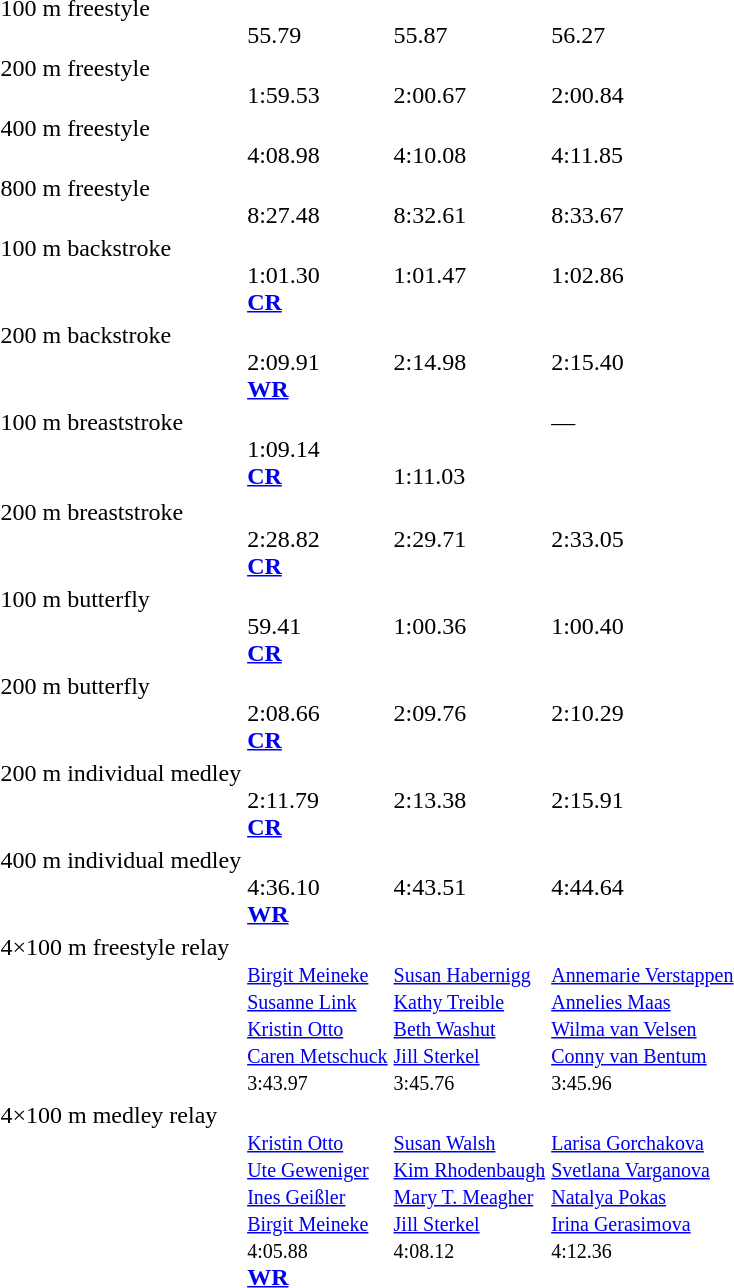<table>
<tr valign="top">
<td>100 m freestyle<br><div></div></td>
<td> <br> 55.79</td>
<td><br> 55.87</td>
<td><br> 56.27</td>
</tr>
<tr valign="top">
<td>200 m freestyle<br><div></div></td>
<td><br> 1:59.53</td>
<td><br> 2:00.67</td>
<td><br> 2:00.84</td>
</tr>
<tr valign="top">
<td>400 m freestyle<br><div></div></td>
<td><br> 4:08.98</td>
<td><br> 4:10.08</td>
<td><br> 4:11.85</td>
</tr>
<tr valign="top">
<td>800 m freestyle<br><div></div></td>
<td><br> 8:27.48</td>
<td><br> 8:32.61</td>
<td><br> 8:33.67</td>
</tr>
<tr valign="top">
<td>100 m backstroke<br><div></div></td>
<td><br> 1:01.30<div><strong><a href='#'>CR</a></strong></div></td>
<td><br>1:01.47</td>
<td><br> 1:02.86</td>
</tr>
<tr valign="top">
<td>200 m backstroke<br><div></div></td>
<td><br> 2:09.91 <div><strong><a href='#'>WR</a></strong></div></td>
<td><br> 2:14.98</td>
<td><br> 2:15.40</td>
</tr>
<tr valign="top">
<td>100 m breaststroke<br><div></div></td>
<td><br> 1:09.14 <div><strong><a href='#'>CR</a></strong></div></td>
<td><br><br>1:11.03</td>
<td>—</td>
</tr>
<tr>
</tr>
<tr valign="top">
<td>200 m breaststroke<br><div></div></td>
<td><br> 2:28.82 <div><strong><a href='#'>CR</a></strong></div></td>
<td><br> 2:29.71</td>
<td><br> 2:33.05</td>
</tr>
<tr valign="top">
<td>100 m butterfly<br><div></div></td>
<td><br> 59.41<div><strong><a href='#'>CR</a></strong></div></td>
<td><br> 1:00.36</td>
<td><br> 1:00.40</td>
</tr>
<tr valign="top">
<td>200 m butterfly<br><div></div></td>
<td><br> 2:08.66 <div><strong><a href='#'>CR</a></strong></div></td>
<td><br> 2:09.76</td>
<td><br> 2:10.29</td>
</tr>
<tr valign="top">
<td>200 m individual medley<br><div></div></td>
<td><br> 2:11.79 <div><strong><a href='#'>CR</a></strong></div></td>
<td><br> 2:13.38</td>
<td><br> 2:15.91</td>
</tr>
<tr valign="top">
<td>400 m individual medley<br><div></div></td>
<td><br> 4:36.10 <div><strong><a href='#'>WR</a></strong></div></td>
<td><br> 4:43.51</td>
<td><br> 4:44.64</td>
</tr>
<tr valign="top">
<td>4×100 m freestyle relay<br><div></div></td>
<td><br><small><a href='#'>Birgit Meineke</a><br><a href='#'>Susanne Link</a><br><a href='#'>Kristin Otto</a><br><a href='#'>Caren Metschuck</a><br> 3:43.97</small></td>
<td><br><small><a href='#'>Susan Habernigg</a><br><a href='#'>Kathy Treible</a><br><a href='#'>Beth Washut</a><br><a href='#'>Jill Sterkel</a><br> 3:45.76</small></td>
<td><br><small><a href='#'>Annemarie Verstappen</a><br><a href='#'>Annelies Maas</a><br><a href='#'>Wilma van Velsen</a><br><a href='#'>Conny van Bentum</a><br> 3:45.96</small></td>
</tr>
<tr valign="top">
<td>4×100 m medley relay<br><div></div></td>
<td><br><small><a href='#'>Kristin Otto</a><br><a href='#'>Ute Geweniger</a><br><a href='#'>Ines Geißler</a><br><a href='#'>Birgit Meineke</a><br> 4:05.88</small><div><strong><a href='#'>WR</a></strong></div></td>
<td><br><small><a href='#'>Susan Walsh</a><br><a href='#'>Kim Rhodenbaugh</a><br><a href='#'>Mary T. Meagher</a><br><a href='#'>Jill Sterkel</a><br> 4:08.12</small></td>
<td><br><small><a href='#'>Larisa Gorchakova</a><br><a href='#'>Svetlana Varganova</a><br><a href='#'>Natalya Pokas</a><br><a href='#'>Irina Gerasimova</a><br> 4:12.36</small></td>
</tr>
</table>
